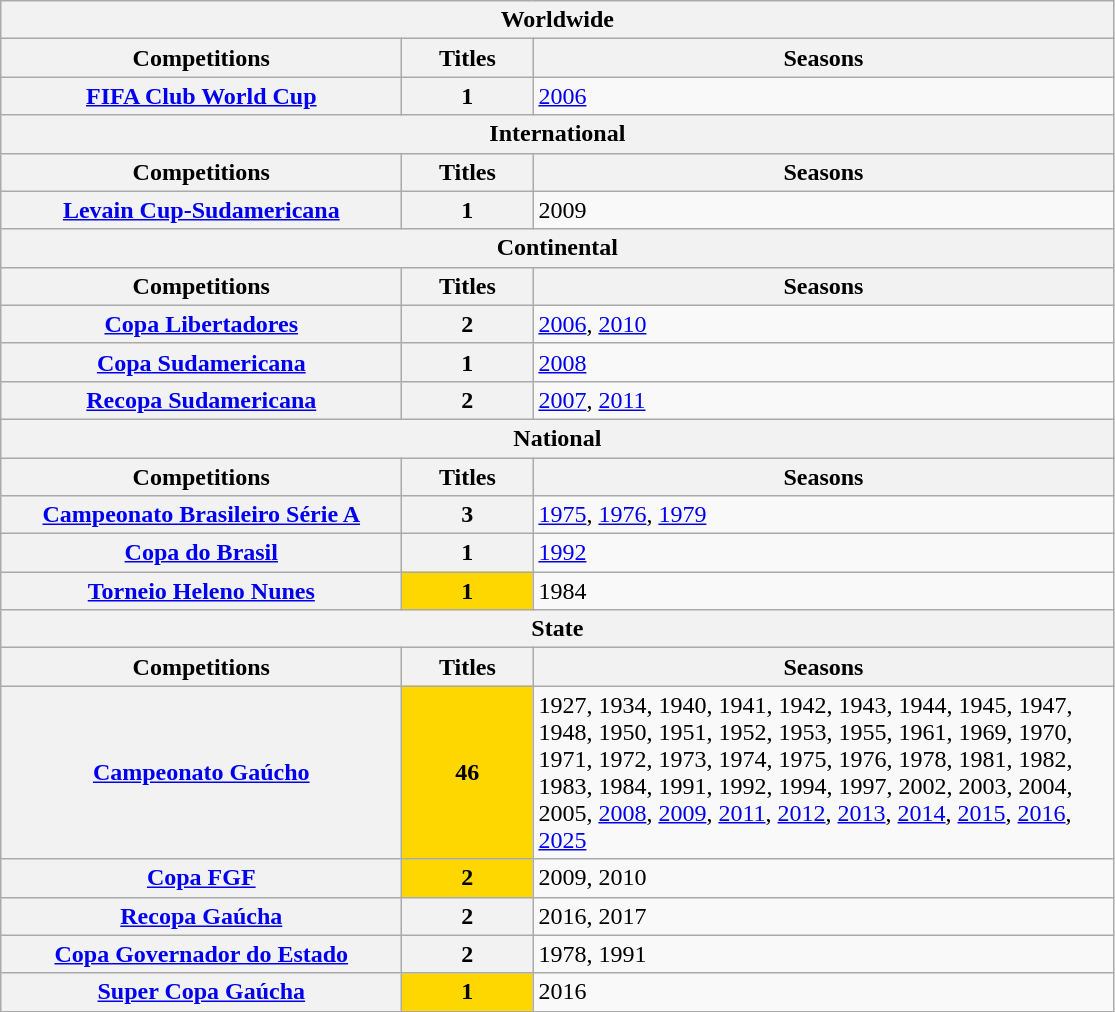<table class="wikitable">
<tr>
<th colspan="3">Worldwide</th>
</tr>
<tr>
<th style="width:260px">Competitions</th>
<th style="width:80px">Titles</th>
<th style="width:380px">Seasons</th>
</tr>
<tr>
<th><a href='#'>FIFA Club World Cup</a></th>
<th>1</th>
<td><a href='#'>2006</a></td>
</tr>
<tr>
<th colspan="3">International</th>
</tr>
<tr>
<th>Competitions</th>
<th>Titles</th>
<th>Seasons</th>
</tr>
<tr>
<th><a href='#'>Levain Cup-Sudamericana</a></th>
<th>1</th>
<td>2009</td>
</tr>
<tr>
<th colspan="3">Continental</th>
</tr>
<tr>
<th style="width:260px">Competitions</th>
<th style="width:80px">Titles</th>
<th style="width:380px">Seasons</th>
</tr>
<tr>
<th><a href='#'>Copa Libertadores</a></th>
<th>2</th>
<td><a href='#'>2006</a>, <a href='#'>2010</a></td>
</tr>
<tr>
<th><a href='#'>Copa Sudamericana</a></th>
<th>1</th>
<td><a href='#'>2008</a></td>
</tr>
<tr>
<th><a href='#'>Recopa Sudamericana</a></th>
<th>2</th>
<td><a href='#'>2007</a>, <a href='#'>2011</a></td>
</tr>
<tr>
<th colspan="3">National</th>
</tr>
<tr>
<th style="width:260px">Competitions</th>
<th style="width:80px">Titles</th>
<th style="width:380px">Seasons</th>
</tr>
<tr>
<th><a href='#'>Campeonato Brasileiro Série A</a></th>
<th>3</th>
<td><a href='#'>1975</a>, <a href='#'>1976</a>, <a href='#'>1979</a></td>
</tr>
<tr>
<th><a href='#'>Copa do Brasil</a></th>
<th>1</th>
<td><a href='#'>1992</a></td>
</tr>
<tr>
<th><a href='#'>Torneio Heleno Nunes</a></th>
<td bgcolor="gold" style="text-align:center"><strong>1</strong></td>
<td>1984</td>
</tr>
<tr>
<th colspan="3">State</th>
</tr>
<tr>
<th style="width:260px">Competitions</th>
<th style="width:80px">Titles</th>
<th style="width:380px">Seasons</th>
</tr>
<tr>
<th><a href='#'>Campeonato Gaúcho</a></th>
<td bgcolor="gold" style="text-align:center"><strong>46</strong></td>
<td>1927, 1934, 1940, 1941, 1942, 1943, 1944, 1945, 1947, 1948, 1950, 1951, 1952, 1953, 1955, 1961, 1969, 1970, 1971, 1972, 1973, 1974, 1975, 1976, 1978, 1981, 1982, 1983, 1984, 1991, 1992, 1994, 1997, 2002, 2003, 2004, 2005, <a href='#'>2008</a>, <a href='#'>2009</a>, <a href='#'>2011</a>, <a href='#'>2012</a>, <a href='#'>2013</a>, <a href='#'>2014</a>, <a href='#'>2015</a>, <a href='#'>2016</a>, <a href='#'>2025</a></td>
</tr>
<tr>
<th><a href='#'>Copa FGF</a></th>
<td bgcolor="gold" style="text-align:center"><strong>2</strong></td>
<td>2009, 2010</td>
</tr>
<tr>
<th><a href='#'>Recopa Gaúcha</a></th>
<th>2</th>
<td>2016, 2017</td>
</tr>
<tr>
<th><a href='#'>Copa Governador do Estado</a></th>
<th>2</th>
<td>1978, 1991</td>
</tr>
<tr>
<th><a href='#'>Super Copa Gaúcha</a></th>
<td bgcolor="gold" style="text-align:center"><strong>1</strong></td>
<td>2016</td>
</tr>
</table>
